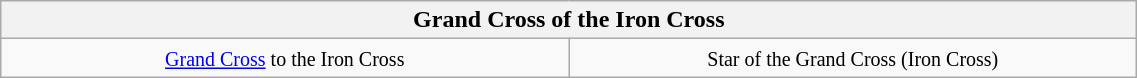<table class="wikitable" style="margin:left; width:60%;">
<tr>
<th colspan=2><strong>Grand Cross of the Iron Cross</strong></th>
</tr>
<tr>
<td style="vertical-align:top; width:20%; text-align:center;"><small><a href='#'>Grand Cross</a> to the Iron Cross</small></td>
<td style="vertical-align:top; width:20%; text-align:center;"><small>Star of the Grand Cross (Iron Cross)</small></td>
</tr>
</table>
